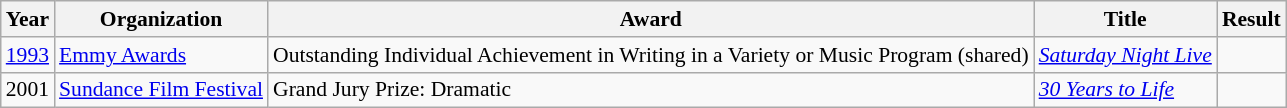<table class="wikitable" style="font-size: 90%;">
<tr>
<th>Year</th>
<th>Organization</th>
<th>Award</th>
<th>Title</th>
<th>Result</th>
</tr>
<tr>
<td><a href='#'>1993</a></td>
<td><a href='#'>Emmy Awards</a></td>
<td>Outstanding Individual Achievement in Writing in a Variety or Music Program (shared)</td>
<td><em><a href='#'>Saturday Night Live</a></em></td>
<td></td>
</tr>
<tr>
<td>2001</td>
<td><a href='#'>Sundance Film Festival</a></td>
<td>Grand Jury Prize: Dramatic</td>
<td><em><a href='#'>30 Years to Life</a></em></td>
<td></td>
</tr>
</table>
